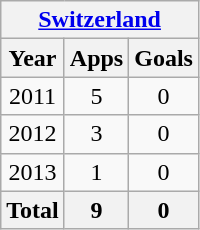<table class="wikitable" style="text-align:center">
<tr>
<th colspan=3><a href='#'>Switzerland</a></th>
</tr>
<tr>
<th>Year</th>
<th>Apps</th>
<th>Goals</th>
</tr>
<tr>
<td>2011</td>
<td>5</td>
<td>0</td>
</tr>
<tr>
<td>2012</td>
<td>3</td>
<td>0</td>
</tr>
<tr>
<td>2013</td>
<td>1</td>
<td>0</td>
</tr>
<tr>
<th>Total</th>
<th>9</th>
<th>0</th>
</tr>
</table>
